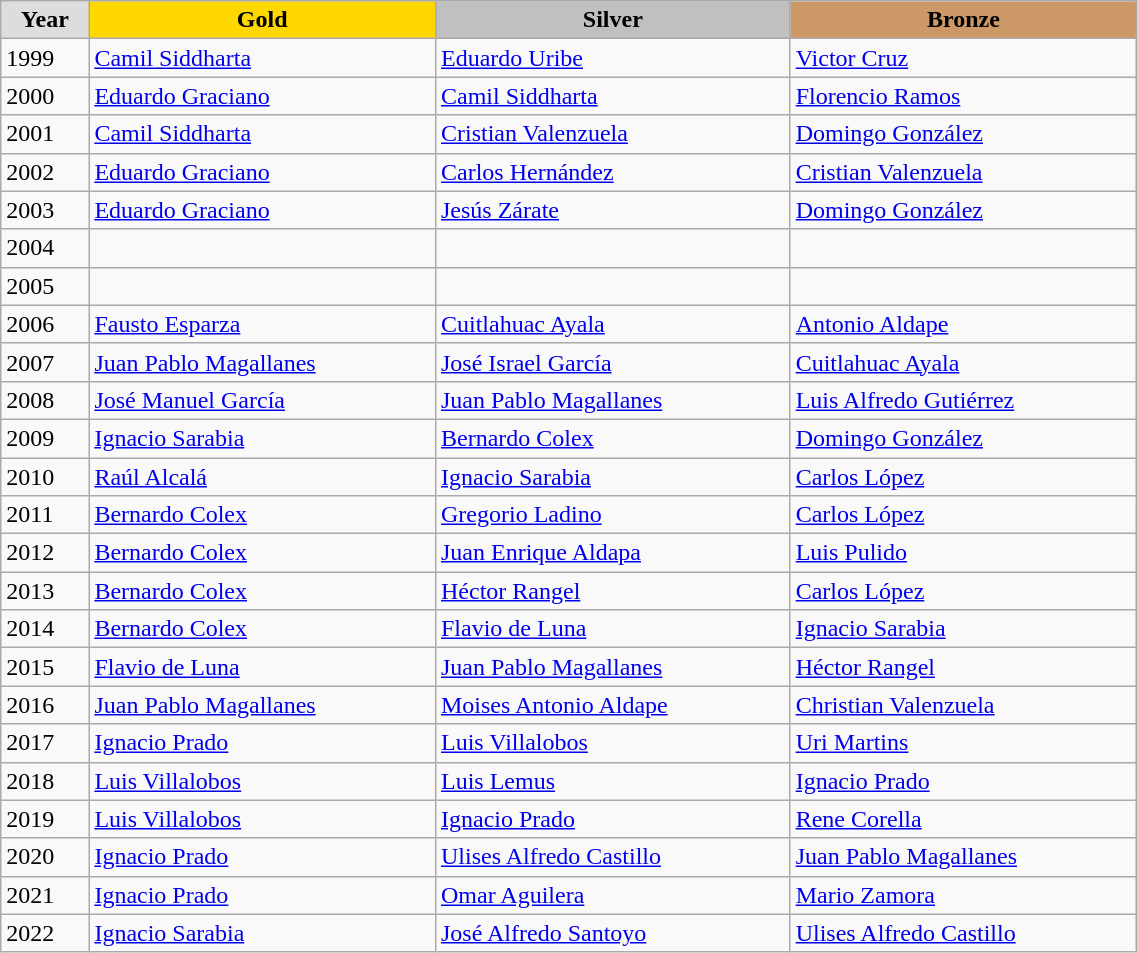<table class="wikitable" style="width: 60%; text-align:left;">
<tr>
<td style="background:#DDDDDD; font-weight:bold; text-align:center;">Year</td>
<td style="background:gold; font-weight:bold; text-align:center;">Gold</td>
<td style="background:silver; font-weight:bold; text-align:center;">Silver</td>
<td style="background:#cc9966; font-weight:bold; text-align:center;">Bronze</td>
</tr>
<tr>
<td>1999</td>
<td><a href='#'>Camil Siddharta</a></td>
<td><a href='#'>Eduardo Uribe</a></td>
<td><a href='#'>Victor Cruz</a></td>
</tr>
<tr>
<td>2000</td>
<td><a href='#'>Eduardo Graciano</a></td>
<td><a href='#'>Camil Siddharta</a></td>
<td><a href='#'>Florencio Ramos</a></td>
</tr>
<tr>
<td>2001</td>
<td><a href='#'>Camil Siddharta</a></td>
<td><a href='#'>Cristian Valenzuela</a></td>
<td><a href='#'>Domingo González</a></td>
</tr>
<tr>
<td>2002</td>
<td><a href='#'>Eduardo Graciano</a></td>
<td><a href='#'>Carlos Hernández</a></td>
<td><a href='#'>Cristian Valenzuela</a></td>
</tr>
<tr>
<td>2003</td>
<td><a href='#'>Eduardo Graciano</a></td>
<td><a href='#'>Jesús Zárate</a></td>
<td><a href='#'>Domingo González</a></td>
</tr>
<tr>
<td>2004</td>
<td></td>
<td></td>
<td></td>
</tr>
<tr>
<td>2005</td>
<td></td>
<td></td>
<td></td>
</tr>
<tr>
<td>2006</td>
<td><a href='#'>Fausto Esparza</a></td>
<td><a href='#'>Cuitlahuac Ayala</a></td>
<td><a href='#'>Antonio Aldape</a></td>
</tr>
<tr>
<td>2007</td>
<td><a href='#'>Juan Pablo Magallanes</a></td>
<td><a href='#'>José Israel García</a></td>
<td><a href='#'>Cuitlahuac Ayala</a></td>
</tr>
<tr>
<td>2008</td>
<td><a href='#'>José Manuel García</a></td>
<td><a href='#'>Juan Pablo Magallanes</a></td>
<td><a href='#'>Luis Alfredo Gutiérrez</a></td>
</tr>
<tr>
<td>2009</td>
<td><a href='#'>Ignacio Sarabia</a></td>
<td><a href='#'>Bernardo Colex</a></td>
<td><a href='#'>Domingo González</a></td>
</tr>
<tr>
<td>2010</td>
<td><a href='#'>Raúl Alcalá</a></td>
<td><a href='#'>Ignacio Sarabia</a></td>
<td><a href='#'>Carlos López</a></td>
</tr>
<tr>
<td>2011</td>
<td><a href='#'>Bernardo Colex</a></td>
<td><a href='#'>Gregorio Ladino</a></td>
<td><a href='#'>Carlos López</a></td>
</tr>
<tr>
<td>2012</td>
<td><a href='#'>Bernardo Colex</a></td>
<td><a href='#'>Juan Enrique Aldapa</a></td>
<td><a href='#'>Luis Pulido</a></td>
</tr>
<tr>
<td>2013</td>
<td><a href='#'>Bernardo Colex</a></td>
<td><a href='#'>Héctor Rangel</a></td>
<td><a href='#'>Carlos López</a></td>
</tr>
<tr>
<td>2014</td>
<td><a href='#'>Bernardo Colex</a></td>
<td><a href='#'>Flavio de Luna</a></td>
<td><a href='#'>Ignacio Sarabia</a></td>
</tr>
<tr>
<td>2015</td>
<td><a href='#'>Flavio de Luna</a></td>
<td><a href='#'>Juan Pablo Magallanes</a></td>
<td><a href='#'>Héctor Rangel</a></td>
</tr>
<tr>
<td>2016</td>
<td><a href='#'>Juan Pablo Magallanes</a></td>
<td><a href='#'>Moises Antonio Aldape</a></td>
<td><a href='#'>Christian Valenzuela</a></td>
</tr>
<tr>
<td>2017</td>
<td><a href='#'>Ignacio Prado</a></td>
<td><a href='#'>Luis Villalobos</a></td>
<td><a href='#'>Uri Martins</a></td>
</tr>
<tr>
<td>2018</td>
<td><a href='#'>Luis Villalobos</a></td>
<td><a href='#'>Luis Lemus</a></td>
<td><a href='#'>Ignacio Prado</a></td>
</tr>
<tr>
<td>2019</td>
<td><a href='#'>Luis Villalobos</a></td>
<td><a href='#'>Ignacio Prado</a></td>
<td><a href='#'>Rene Corella</a></td>
</tr>
<tr>
<td>2020</td>
<td><a href='#'>Ignacio Prado</a></td>
<td><a href='#'>Ulises Alfredo Castillo</a></td>
<td><a href='#'>Juan Pablo Magallanes</a></td>
</tr>
<tr>
<td>2021</td>
<td><a href='#'>Ignacio Prado</a></td>
<td><a href='#'>Omar Aguilera</a></td>
<td><a href='#'>Mario Zamora</a></td>
</tr>
<tr>
<td>2022</td>
<td><a href='#'>Ignacio Sarabia</a></td>
<td><a href='#'>José Alfredo Santoyo</a></td>
<td><a href='#'>Ulises Alfredo Castillo</a></td>
</tr>
</table>
